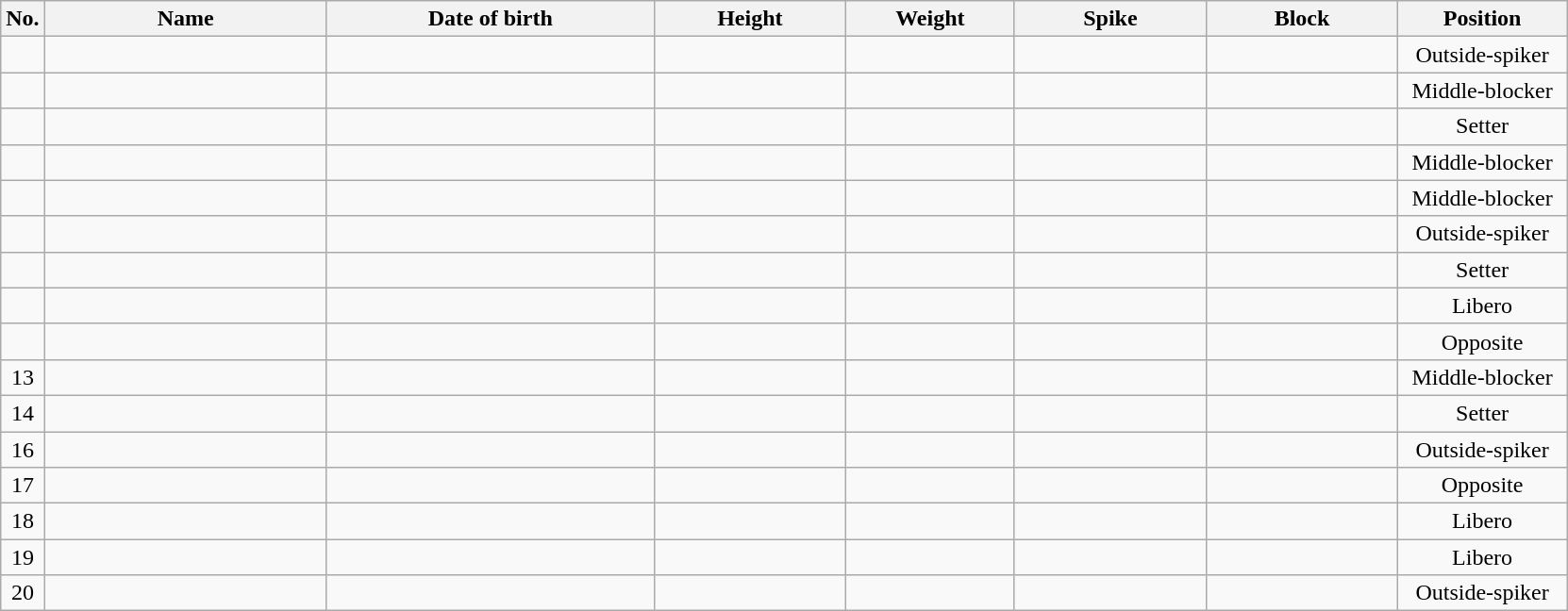<table class="wikitable sortable" style="font-size:100%; text-align:center;">
<tr>
<th>No.</th>
<th style="width:12em">Name</th>
<th style="width:14em">Date of birth</th>
<th style="width:8em">Height</th>
<th style="width:7em">Weight</th>
<th style="width:8em">Spike</th>
<th style="width:8em">Block</th>
<th style="width:7em">Position</th>
</tr>
<tr>
<td></td>
<td align=left> </td>
<td align=right></td>
<td></td>
<td></td>
<td></td>
<td></td>
<td>Outside-spiker</td>
</tr>
<tr>
<td></td>
<td align=left> </td>
<td align=right></td>
<td></td>
<td></td>
<td></td>
<td></td>
<td>Middle-blocker</td>
</tr>
<tr>
<td></td>
<td align=left> </td>
<td align=right></td>
<td></td>
<td></td>
<td></td>
<td></td>
<td>Setter</td>
</tr>
<tr>
<td></td>
<td align=left> </td>
<td align=right></td>
<td></td>
<td></td>
<td></td>
<td></td>
<td>Middle-blocker</td>
</tr>
<tr>
<td></td>
<td align=left> </td>
<td align=right></td>
<td></td>
<td></td>
<td></td>
<td></td>
<td>Middle-blocker</td>
</tr>
<tr>
<td></td>
<td align=left> </td>
<td align=right></td>
<td></td>
<td></td>
<td></td>
<td></td>
<td>Outside-spiker</td>
</tr>
<tr>
<td></td>
<td align=left> </td>
<td align=right></td>
<td></td>
<td></td>
<td></td>
<td></td>
<td>Setter</td>
</tr>
<tr>
<td></td>
<td align=left> </td>
<td align=right></td>
<td></td>
<td></td>
<td></td>
<td></td>
<td>Libero</td>
</tr>
<tr>
<td></td>
<td align=left> </td>
<td align=right></td>
<td></td>
<td></td>
<td></td>
<td></td>
<td>Opposite</td>
</tr>
<tr>
<td>13</td>
<td align=left> </td>
<td align=right></td>
<td></td>
<td></td>
<td></td>
<td></td>
<td>Middle-blocker</td>
</tr>
<tr>
<td>14</td>
<td align=left> </td>
<td align=right></td>
<td></td>
<td></td>
<td></td>
<td></td>
<td>Setter</td>
</tr>
<tr>
<td>16</td>
<td align=left> </td>
<td align=right></td>
<td></td>
<td></td>
<td></td>
<td></td>
<td>Outside-spiker</td>
</tr>
<tr>
<td>17</td>
<td align=left> </td>
<td align=right></td>
<td></td>
<td></td>
<td></td>
<td></td>
<td>Opposite</td>
</tr>
<tr>
<td>18</td>
<td align=left> </td>
<td align=right></td>
<td></td>
<td></td>
<td></td>
<td></td>
<td>Libero</td>
</tr>
<tr>
<td>19</td>
<td align=left> </td>
<td align=right></td>
<td></td>
<td></td>
<td></td>
<td></td>
<td>Libero</td>
</tr>
<tr>
<td>20</td>
<td align=left> </td>
<td align=right></td>
<td></td>
<td></td>
<td></td>
<td></td>
<td>Outside-spiker</td>
</tr>
</table>
